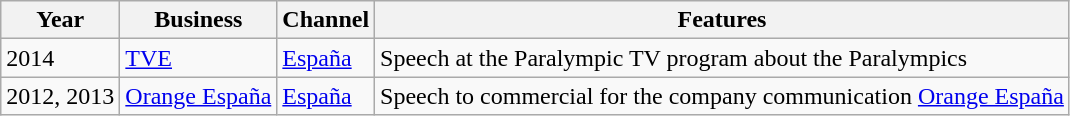<table class="wikitable sortable">
<tr>
<th>Year</th>
<th>Business</th>
<th>Channel</th>
<th>Features</th>
</tr>
<tr>
<td>2014</td>
<td><a href='#'>TVE</a></td>
<td><a href='#'>España</a></td>
<td>Speech at the Paralympic TV program about the Paralympics</td>
</tr>
<tr>
<td>2012, 2013</td>
<td><a href='#'>Orange España</a></td>
<td><a href='#'>España</a></td>
<td>Speech to commercial for the company communication <a href='#'>Orange España</a></td>
</tr>
</table>
